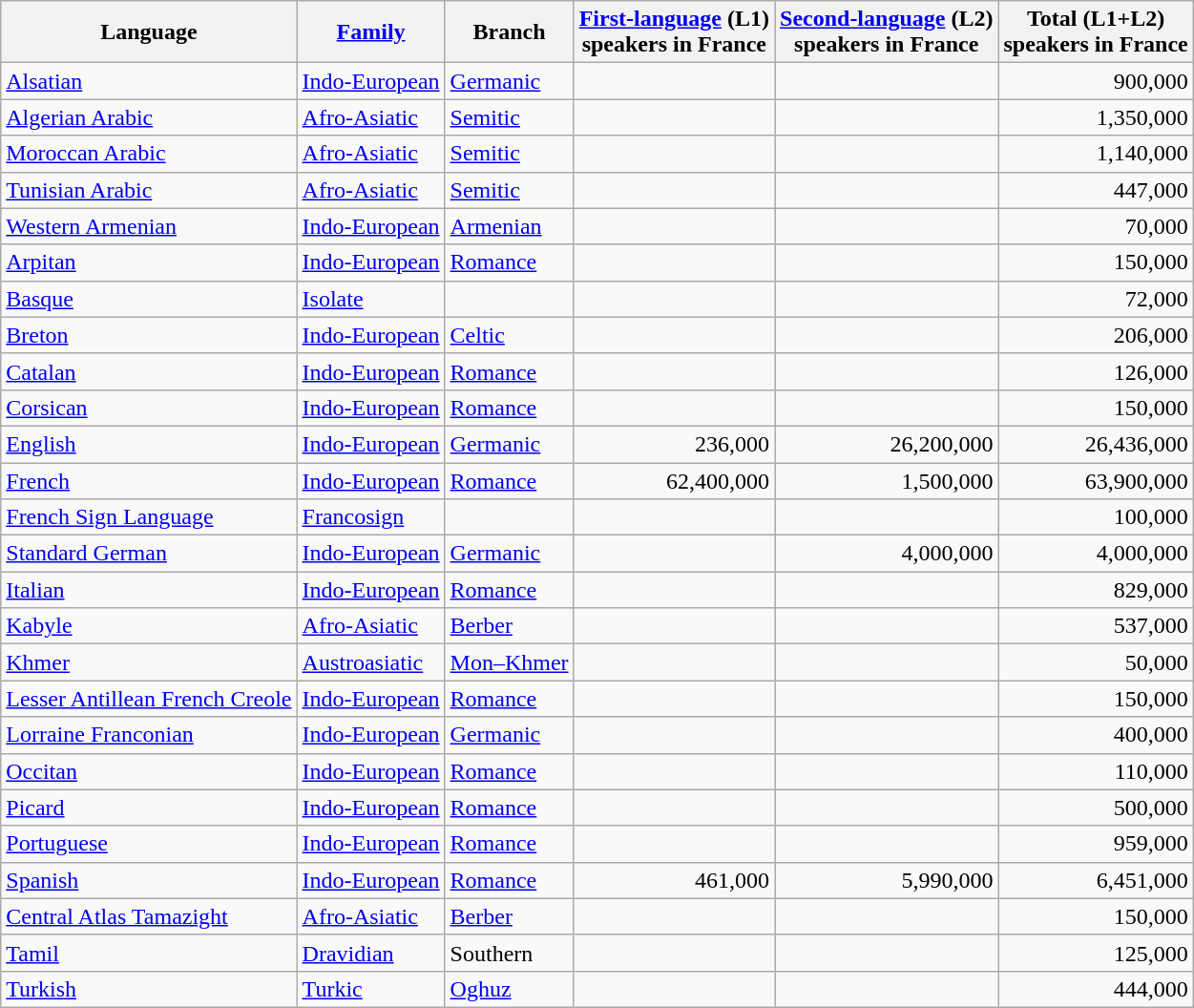<table class="static-row-numbers sortable wikitable">
<tr>
<th>Language</th>
<th><a href='#'>Family</a></th>
<th>Branch</th>
<th data-sort-type=number><a href='#'>First-language</a> (L1)<br>speakers in France</th>
<th data-sort-type=number><a href='#'>Second-language</a> (L2)<br>speakers in France</th>
<th data-sort-type=number>Total (L1+L2)<br>speakers in France</th>
</tr>
<tr>
<td><a href='#'>Alsatian</a></td>
<td><a href='#'>Indo-European</a></td>
<td><a href='#'>Germanic</a></td>
<td style=text-align:right></td>
<td style=text-align:right></td>
<td style=text-align:right>900,000</td>
</tr>
<tr>
<td><a href='#'>Algerian Arabic</a></td>
<td><a href='#'>Afro-Asiatic</a></td>
<td><a href='#'>Semitic</a></td>
<td style=text-align:right></td>
<td style=text-align:right></td>
<td style=text-align:right>1,350,000</td>
</tr>
<tr>
<td><a href='#'>Moroccan Arabic</a></td>
<td><a href='#'>Afro-Asiatic</a></td>
<td><a href='#'>Semitic</a></td>
<td style=text-align:right></td>
<td style=text-align:right></td>
<td style=text-align:right>1,140,000</td>
</tr>
<tr>
<td><a href='#'>Tunisian Arabic</a></td>
<td><a href='#'>Afro-Asiatic</a></td>
<td><a href='#'>Semitic</a></td>
<td style=text-align:right></td>
<td style=text-align:right></td>
<td style=text-align:right>447,000</td>
</tr>
<tr>
<td><a href='#'>Western Armenian</a></td>
<td><a href='#'>Indo-European</a></td>
<td><a href='#'>Armenian</a></td>
<td style=text-align:right></td>
<td style=text-align:right></td>
<td style=text-align:right>70,000</td>
</tr>
<tr>
<td><a href='#'>Arpitan</a></td>
<td><a href='#'>Indo-European</a></td>
<td><a href='#'>Romance</a></td>
<td style=text-align:right></td>
<td style=text-align:right></td>
<td style=text-align:right>150,000</td>
</tr>
<tr>
<td><a href='#'>Basque</a></td>
<td><a href='#'>Isolate</a></td>
<td></td>
<td style=text-align:right></td>
<td style=text-align:right></td>
<td style=text-align:right>72,000</td>
</tr>
<tr>
<td><a href='#'>Breton</a></td>
<td><a href='#'>Indo-European</a></td>
<td><a href='#'>Celtic</a></td>
<td style=text-align:right></td>
<td style=text-align:right></td>
<td style=text-align:right>206,000</td>
</tr>
<tr>
<td><a href='#'>Catalan</a></td>
<td><a href='#'>Indo-European</a></td>
<td><a href='#'>Romance</a></td>
<td style=text-align:right></td>
<td style=text-align:right></td>
<td style=text-align:right>126,000</td>
</tr>
<tr>
<td><a href='#'>Corsican</a></td>
<td><a href='#'>Indo-European</a></td>
<td><a href='#'>Romance</a></td>
<td style=text-align:right></td>
<td style=text-align:right></td>
<td style=text-align:right>150,000</td>
</tr>
<tr>
<td><a href='#'>English</a></td>
<td><a href='#'>Indo-European</a></td>
<td><a href='#'>Germanic</a></td>
<td style=text-align:right !>236,000</td>
<td style=text-align:right !>26,200,000</td>
<td style=text-align:right !>26,436,000</td>
</tr>
<tr>
<td><a href='#'>French</a></td>
<td><a href='#'>Indo-European</a></td>
<td><a href='#'>Romance</a></td>
<td style=text-align:right>62,400,000</td>
<td style=text-align:right>1,500,000</td>
<td style=text-align:right>63,900,000</td>
</tr>
<tr>
<td><a href='#'>French Sign Language</a></td>
<td><a href='#'>Francosign</a></td>
<td></td>
<td style=text-align:right></td>
<td style=text-align:right></td>
<td style=text-align:right>100,000</td>
</tr>
<tr>
<td><a href='#'>Standard German</a></td>
<td><a href='#'>Indo-European</a></td>
<td><a href='#'>Germanic</a></td>
<td style=text-align:right></td>
<td style=text-align:right>4,000,000</td>
<td style=text-align:right>4,000,000</td>
</tr>
<tr>
<td><a href='#'>Italian</a></td>
<td><a href='#'>Indo-European</a></td>
<td><a href='#'>Romance</a></td>
<td style=text-align:right></td>
<td style=text-align:right></td>
<td style=text-align:right>829,000</td>
</tr>
<tr>
<td><a href='#'>Kabyle</a></td>
<td><a href='#'>Afro-Asiatic</a></td>
<td><a href='#'>Berber</a></td>
<td style=text-align:right></td>
<td style=text-align:right></td>
<td style=text-align:right>537,000</td>
</tr>
<tr>
<td><a href='#'>Khmer</a></td>
<td><a href='#'>Austroasiatic</a></td>
<td><a href='#'>Mon–Khmer</a></td>
<td style=text-align:right></td>
<td style=text-align:right></td>
<td style=text-align:right>50,000</td>
</tr>
<tr>
<td><a href='#'>Lesser Antillean French Creole</a></td>
<td><a href='#'>Indo-European</a></td>
<td><a href='#'>Romance</a></td>
<td style=text-align:right></td>
<td style=text-align:right></td>
<td style=text-align:right>150,000</td>
</tr>
<tr>
<td><a href='#'>Lorraine Franconian</a></td>
<td><a href='#'>Indo-European</a></td>
<td><a href='#'>Germanic</a></td>
<td style=text-align:right></td>
<td style=text-align:right></td>
<td style=text-align:right>400,000</td>
</tr>
<tr>
<td><a href='#'>Occitan</a></td>
<td><a href='#'>Indo-European</a></td>
<td><a href='#'>Romance</a></td>
<td style=text-align:right></td>
<td style=text-align:right></td>
<td style=text-align:right>110,000</td>
</tr>
<tr>
<td><a href='#'>Picard</a></td>
<td><a href='#'>Indo-European</a></td>
<td><a href='#'>Romance</a></td>
<td style=text-align:right></td>
<td style=text-align:right></td>
<td style=text-align:right>500,000</td>
</tr>
<tr>
<td><a href='#'>Portuguese</a></td>
<td><a href='#'>Indo-European</a></td>
<td><a href='#'>Romance</a></td>
<td style=text-align:right></td>
<td style=text-align:right></td>
<td style=text-align:right>959,000</td>
</tr>
<tr>
<td><a href='#'>Spanish</a></td>
<td><a href='#'>Indo-European</a></td>
<td><a href='#'>Romance</a></td>
<td style=text-align:right>461,000</td>
<td style=text-align:right>5,990,000</td>
<td style=text-align:right>6,451,000</td>
</tr>
<tr>
<td><a href='#'>Central Atlas Tamazight</a></td>
<td><a href='#'>Afro-Asiatic</a></td>
<td><a href='#'>Berber</a></td>
<td style=text-align:right></td>
<td style=text-align:right></td>
<td style=text-align:right>150,000</td>
</tr>
<tr>
<td><a href='#'>Tamil</a></td>
<td><a href='#'>Dravidian</a></td>
<td>Southern</td>
<td style=text-align:right></td>
<td style=text-align:right></td>
<td style=text-align:right>125,000</td>
</tr>
<tr>
<td><a href='#'>Turkish</a></td>
<td><a href='#'>Turkic</a></td>
<td><a href='#'>Oghuz</a></td>
<td style=text-align:right></td>
<td style=text-align:right></td>
<td style=text-align:right>444,000</td>
</tr>
</table>
